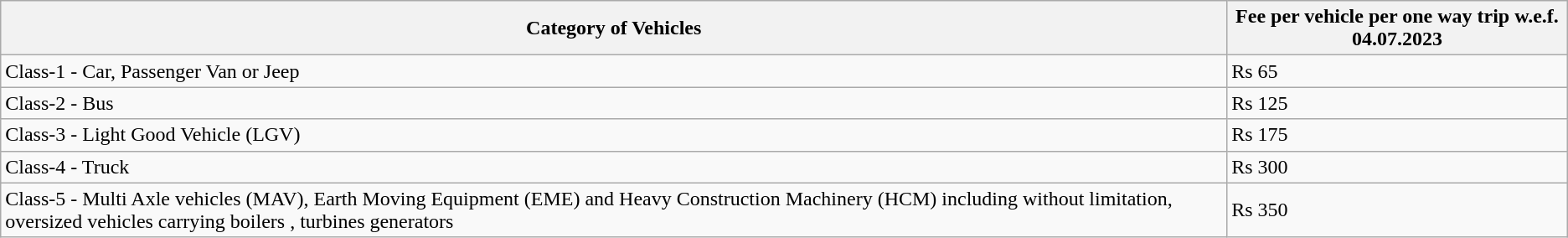<table class="wikitable">
<tr>
<th>Category of Vehicles</th>
<th>Fee per vehicle per one way trip w.e.f. 04.07.2023</th>
</tr>
<tr>
<td>Class-1 - Car, Passenger Van or Jeep</td>
<td>Rs 65</td>
</tr>
<tr>
<td>Class-2 - Bus</td>
<td>Rs 125</td>
</tr>
<tr>
<td>Class-3 - Light Good Vehicle (LGV)</td>
<td>Rs 175</td>
</tr>
<tr>
<td>Class-4 - Truck</td>
<td>Rs 300</td>
</tr>
<tr>
<td>Class-5 - Multi Axle vehicles (MAV), Earth Moving Equipment (EME) and Heavy Construction Machinery (HCM) including without limitation, oversized vehicles carrying boilers , turbines generators</td>
<td>Rs 350</td>
</tr>
</table>
